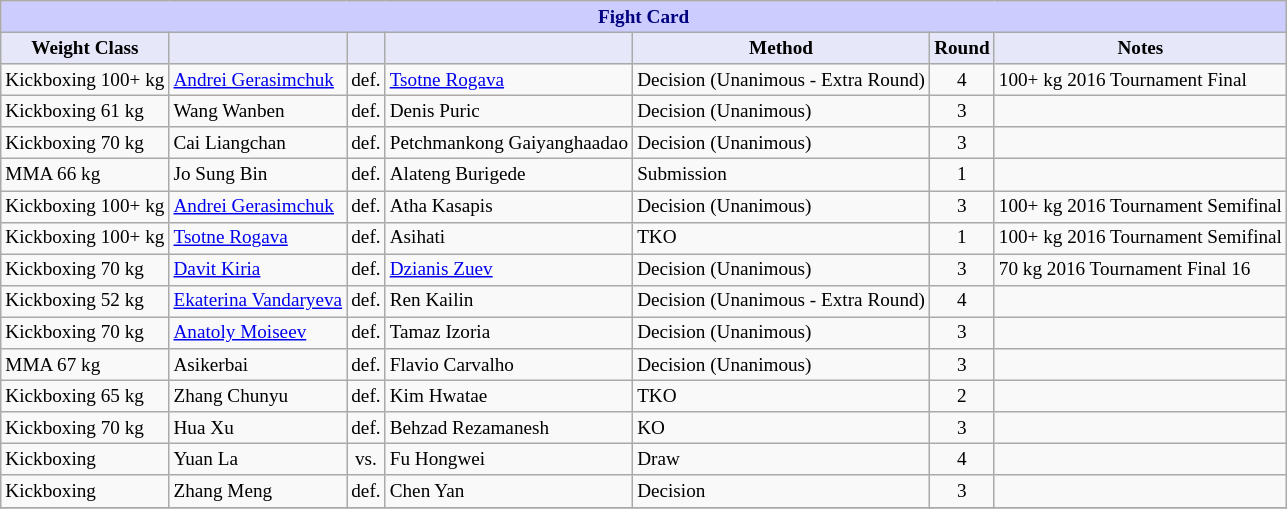<table class="wikitable" style="font-size: 80%;">
<tr>
<th colspan="8" style="background-color: #ccf; color: #000080; text-align: center;"><strong>Fight Card</strong></th>
</tr>
<tr>
<th colspan="1" style="background-color: #E6E8FA; color: #000000; text-align: center;">Weight Class</th>
<th colspan="1" style="background-color: #E6E8FA; color: #000000; text-align: center;"></th>
<th colspan="1" style="background-color: #E6E8FA; color: #000000; text-align: center;"></th>
<th colspan="1" style="background-color: #E6E8FA; color: #000000; text-align: center;"></th>
<th colspan="1" style="background-color: #E6E8FA; color: #000000; text-align: center;">Method</th>
<th colspan="1" style="background-color: #E6E8FA; color: #000000; text-align: center;">Round</th>
<th colspan="1" style="background-color: #E6E8FA; color: #000000; text-align: center;">Notes</th>
</tr>
<tr>
<td>Kickboxing 100+ kg</td>
<td> <a href='#'>Andrei Gerasimchuk</a></td>
<td align=center>def.</td>
<td> <a href='#'>Tsotne Rogava</a></td>
<td>Decision (Unanimous - Extra Round)</td>
<td align=center>4</td>
<td>100+ kg 2016 Tournament Final</td>
</tr>
<tr>
<td>Kickboxing 61 kg</td>
<td> Wang Wanben</td>
<td align=center>def.</td>
<td> Denis Puric</td>
<td>Decision (Unanimous)</td>
<td align=center>3</td>
<td></td>
</tr>
<tr>
<td>Kickboxing 70 kg</td>
<td> Cai Liangchan</td>
<td align=center>def.</td>
<td> Petchmankong Gaiyanghaadao</td>
<td>Decision (Unanimous)</td>
<td align=center>3</td>
<td></td>
</tr>
<tr>
<td>MMA 66 kg</td>
<td> Jo Sung Bin</td>
<td align=center>def.</td>
<td> Alateng Burigede</td>
<td>Submission</td>
<td align=center>1</td>
<td></td>
</tr>
<tr>
<td>Kickboxing 100+ kg</td>
<td> <a href='#'>Andrei Gerasimchuk</a></td>
<td align=center>def.</td>
<td> Atha Kasapis</td>
<td>Decision (Unanimous)</td>
<td align=center>3</td>
<td>100+ kg 2016 Tournament Semifinal</td>
</tr>
<tr>
<td>Kickboxing 100+ kg</td>
<td> <a href='#'>Tsotne Rogava</a></td>
<td align=center>def.</td>
<td> Asihati</td>
<td>TKO</td>
<td align=center>1</td>
<td>100+ kg 2016 Tournament Semifinal</td>
</tr>
<tr>
<td>Kickboxing 70 kg</td>
<td> <a href='#'>Davit Kiria</a></td>
<td align=center>def.</td>
<td> <a href='#'>Dzianis Zuev</a></td>
<td>Decision (Unanimous)</td>
<td align=center>3</td>
<td>70 kg 2016 Tournament Final 16</td>
</tr>
<tr>
<td>Kickboxing 52 kg</td>
<td> <a href='#'>Ekaterina Vandaryeva</a></td>
<td align=center>def.</td>
<td> Ren Kailin</td>
<td>Decision (Unanimous - Extra Round)</td>
<td align=center>4</td>
<td></td>
</tr>
<tr>
<td>Kickboxing 70 kg</td>
<td> <a href='#'>Anatoly Moiseev</a></td>
<td align=center>def.</td>
<td> Tamaz Izoria</td>
<td>Decision (Unanimous)</td>
<td align=center>3</td>
<td></td>
</tr>
<tr>
<td>MMA 67 kg</td>
<td> Asikerbai</td>
<td align=center>def.</td>
<td> Flavio Carvalho</td>
<td>Decision (Unanimous)</td>
<td align=center>3</td>
<td></td>
</tr>
<tr>
<td>Kickboxing 65 kg</td>
<td> Zhang Chunyu</td>
<td align=center>def.</td>
<td> Kim Hwatae</td>
<td>TKO</td>
<td align=center>2</td>
<td></td>
</tr>
<tr>
<td>Kickboxing 70 kg</td>
<td> Hua Xu</td>
<td align=center>def.</td>
<td> Behzad Rezamanesh</td>
<td>KO</td>
<td align=center>3</td>
<td></td>
</tr>
<tr>
<td>Kickboxing</td>
<td> Yuan La</td>
<td align=center>vs.</td>
<td> Fu Hongwei</td>
<td>Draw</td>
<td align=center>4</td>
<td></td>
</tr>
<tr>
<td>Kickboxing</td>
<td> Zhang Meng</td>
<td align=center>def.</td>
<td> Chen Yan</td>
<td>Decision</td>
<td align=center>3</td>
<td></td>
</tr>
<tr>
</tr>
</table>
